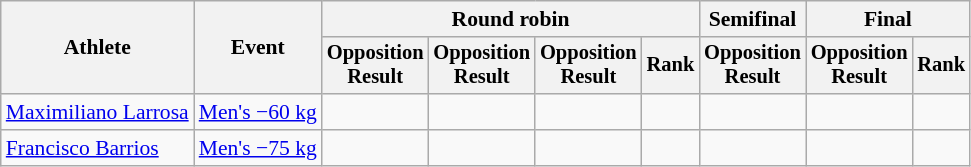<table class=wikitable style=font-size:90%;text-align:center>
<tr>
<th rowspan=2>Athlete</th>
<th rowspan=2>Event</th>
<th colspan=4>Round robin</th>
<th>Semifinal</th>
<th colspan=2>Final</th>
</tr>
<tr style=font-size:95%>
<th>Opposition<br>Result</th>
<th>Opposition<br>Result</th>
<th>Opposition<br>Result</th>
<th>Rank</th>
<th>Opposition<br>Result</th>
<th>Opposition<br>Result</th>
<th>Rank</th>
</tr>
<tr>
<td align=left><a href='#'>Maximiliano Larrosa</a></td>
<td align=left><a href='#'>Men's −60 kg</a></td>
<td></td>
<td></td>
<td></td>
<td></td>
<td></td>
<td></td>
<td></td>
</tr>
<tr>
<td align=left><a href='#'>Francisco Barrios</a></td>
<td align=left><a href='#'>Men's −75 kg</a></td>
<td></td>
<td></td>
<td></td>
<td></td>
<td></td>
<td></td>
<td></td>
</tr>
</table>
